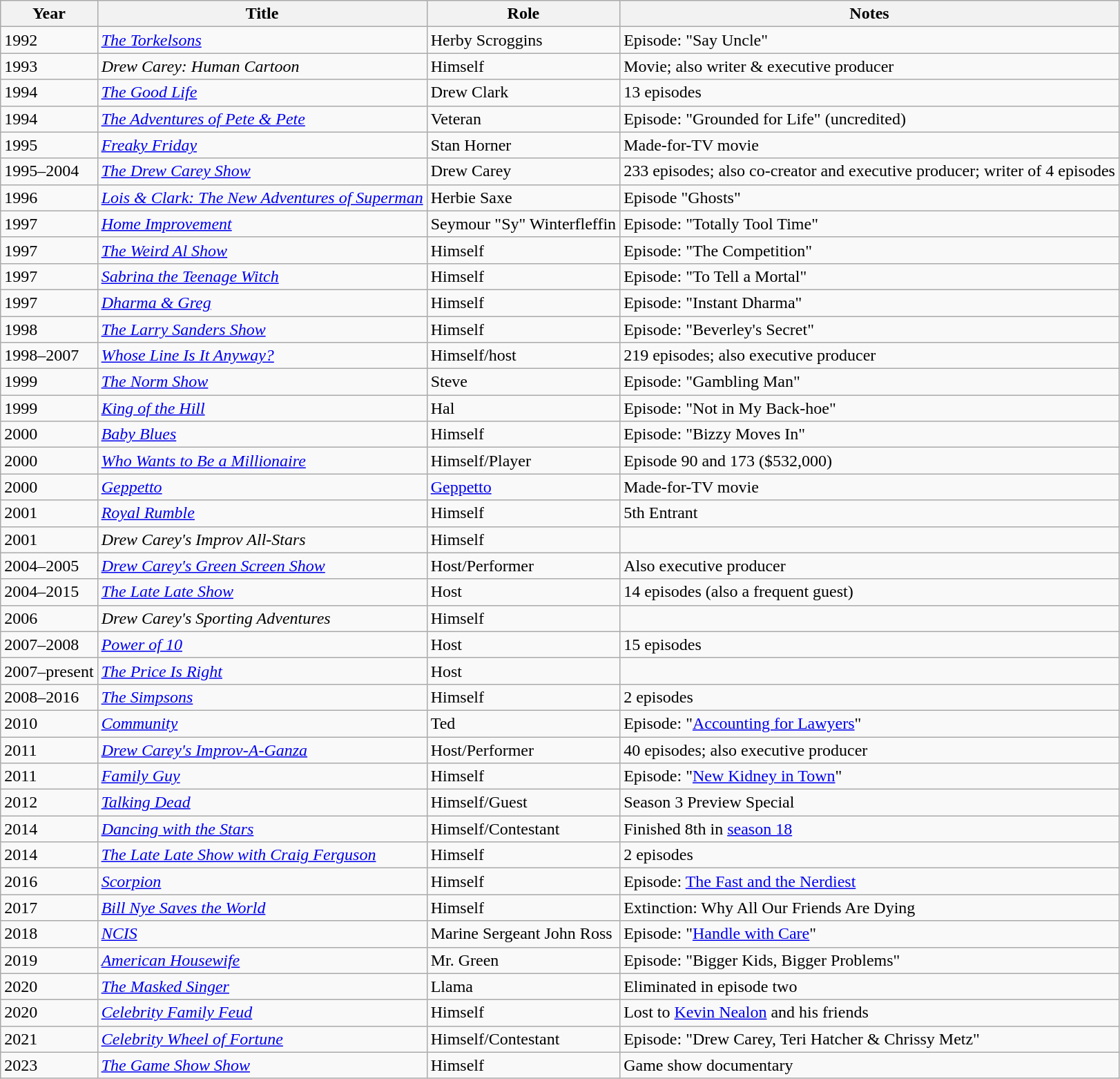<table class="wikitable">
<tr>
<th>Year</th>
<th>Title</th>
<th>Role</th>
<th>Notes</th>
</tr>
<tr>
<td>1992</td>
<td><em><a href='#'>The Torkelsons</a></em></td>
<td>Herby Scroggins</td>
<td>Episode: "Say Uncle"</td>
</tr>
<tr>
<td>1993</td>
<td><em>Drew Carey: Human Cartoon</em></td>
<td>Himself</td>
<td>Movie; also writer & executive producer</td>
</tr>
<tr>
<td>1994</td>
<td><em><a href='#'>The Good Life</a></em></td>
<td>Drew Clark</td>
<td>13 episodes</td>
</tr>
<tr>
<td>1994</td>
<td><em><a href='#'>The Adventures of Pete & Pete</a></em></td>
<td>Veteran</td>
<td>Episode: "Grounded for Life" (uncredited)</td>
</tr>
<tr>
<td>1995</td>
<td><em><a href='#'>Freaky Friday</a></em></td>
<td>Stan Horner</td>
<td>Made-for-TV movie</td>
</tr>
<tr>
<td>1995–2004</td>
<td><em><a href='#'>The Drew Carey Show</a></em></td>
<td>Drew Carey</td>
<td>233 episodes; also co-creator and executive producer; writer of 4 episodes</td>
</tr>
<tr>
<td>1996</td>
<td><em><a href='#'>Lois & Clark: The New Adventures of Superman</a></em></td>
<td>Herbie Saxe</td>
<td>Episode "Ghosts"</td>
</tr>
<tr>
<td>1997</td>
<td><em><a href='#'>Home Improvement</a></em></td>
<td>Seymour "Sy" Winterfleffin</td>
<td>Episode: "Totally Tool Time"</td>
</tr>
<tr>
<td>1997</td>
<td><em><a href='#'>The Weird Al Show</a></em></td>
<td>Himself</td>
<td>Episode: "The Competition"</td>
</tr>
<tr>
<td>1997</td>
<td><em><a href='#'>Sabrina the Teenage Witch</a></em></td>
<td>Himself</td>
<td>Episode: "To Tell a Mortal"</td>
</tr>
<tr>
<td>1997</td>
<td><em><a href='#'>Dharma & Greg</a></em></td>
<td>Himself</td>
<td>Episode:  "Instant Dharma"</td>
</tr>
<tr>
<td>1998</td>
<td><em><a href='#'>The Larry Sanders Show</a></em></td>
<td>Himself</td>
<td>Episode: "Beverley's Secret"</td>
</tr>
<tr>
<td>1998–2007</td>
<td><em><a href='#'>Whose Line Is It Anyway?</a></em></td>
<td>Himself/host</td>
<td>219 episodes; also executive producer</td>
</tr>
<tr>
<td>1999</td>
<td><em><a href='#'>The Norm Show</a></em></td>
<td>Steve</td>
<td>Episode: "Gambling Man"</td>
</tr>
<tr>
<td>1999</td>
<td><em><a href='#'>King of the Hill</a></em></td>
<td>Hal</td>
<td>Episode: "Not in My Back-hoe"</td>
</tr>
<tr>
<td>2000</td>
<td><em><a href='#'>Baby Blues</a></em></td>
<td>Himself</td>
<td>Episode: "Bizzy Moves In"</td>
</tr>
<tr>
<td>2000</td>
<td><em><a href='#'>Who Wants to Be a Millionaire</a></em></td>
<td>Himself/Player</td>
<td>Episode 90 and 173 ($532,000)</td>
</tr>
<tr>
<td>2000</td>
<td><em><a href='#'>Geppetto</a></em></td>
<td><a href='#'>Geppetto</a></td>
<td>Made-for-TV movie</td>
</tr>
<tr>
<td>2001</td>
<td><em><a href='#'>Royal Rumble</a></em></td>
<td>Himself</td>
<td>5th Entrant</td>
</tr>
<tr>
<td>2001</td>
<td><em>Drew Carey's Improv All-Stars</em></td>
<td>Himself</td>
<td></td>
</tr>
<tr>
<td>2004–2005</td>
<td><em><a href='#'>Drew Carey's Green Screen Show</a></em></td>
<td>Host/Performer</td>
<td>Also executive producer</td>
</tr>
<tr>
<td>2004–2015</td>
<td><em><a href='#'>The Late Late Show</a></em></td>
<td>Host</td>
<td>14 episodes (also a frequent guest)</td>
</tr>
<tr>
<td>2006</td>
<td><em>Drew Carey's Sporting Adventures</em></td>
<td>Himself</td>
<td></td>
</tr>
<tr>
<td>2007–2008</td>
<td><em><a href='#'>Power of 10</a></em></td>
<td>Host</td>
<td>15 episodes</td>
</tr>
<tr>
<td>2007–present</td>
<td><em><a href='#'>The Price Is Right</a></em></td>
<td>Host</td>
<td></td>
</tr>
<tr>
<td>2008–2016</td>
<td><em><a href='#'>The Simpsons</a></em></td>
<td>Himself</td>
<td>2 episodes</td>
</tr>
<tr>
<td>2010</td>
<td><em><a href='#'>Community</a></em></td>
<td>Ted</td>
<td>Episode: "<a href='#'>Accounting for Lawyers</a>"</td>
</tr>
<tr>
<td>2011</td>
<td><em><a href='#'>Drew Carey's Improv-A-Ganza</a></em></td>
<td>Host/Performer</td>
<td>40 episodes; also executive producer</td>
</tr>
<tr>
<td>2011</td>
<td><em><a href='#'>Family Guy</a></em></td>
<td>Himself</td>
<td>Episode: "<a href='#'>New Kidney in Town</a>"</td>
</tr>
<tr>
<td>2012</td>
<td><em><a href='#'>Talking Dead</a></em></td>
<td>Himself/Guest</td>
<td>Season 3 Preview Special</td>
</tr>
<tr>
<td>2014</td>
<td><em><a href='#'>Dancing with the Stars</a></em></td>
<td>Himself/Contestant</td>
<td>Finished 8th in <a href='#'>season 18</a></td>
</tr>
<tr>
<td>2014</td>
<td><em><a href='#'>The Late Late Show with Craig Ferguson</a></em></td>
<td>Himself</td>
<td>2 episodes</td>
</tr>
<tr>
<td>2016</td>
<td><em><a href='#'>Scorpion</a></em></td>
<td>Himself</td>
<td>Episode: <a href='#'>The Fast and the Nerdiest</a></td>
</tr>
<tr>
<td>2017</td>
<td><em><a href='#'>Bill Nye Saves the World</a></em></td>
<td>Himself</td>
<td>Extinction: Why All Our Friends Are Dying</td>
</tr>
<tr>
<td>2018</td>
<td><em><a href='#'>NCIS</a></em></td>
<td>Marine Sergeant John Ross</td>
<td>Episode: "<a href='#'>Handle with Care</a>"</td>
</tr>
<tr>
<td>2019</td>
<td><em><a href='#'>American Housewife</a></em></td>
<td>Mr. Green</td>
<td>Episode: "Bigger Kids, Bigger Problems"</td>
</tr>
<tr>
<td>2020</td>
<td><em><a href='#'>The Masked Singer</a></em></td>
<td>Llama</td>
<td>Eliminated in episode two</td>
</tr>
<tr>
<td>2020</td>
<td><em><a href='#'>Celebrity Family Feud</a></em></td>
<td>Himself</td>
<td>Lost to <a href='#'>Kevin Nealon</a> and his friends</td>
</tr>
<tr>
<td>2021</td>
<td><em><a href='#'>Celebrity Wheel of Fortune</a></em></td>
<td>Himself/Contestant</td>
<td>Episode: "Drew Carey, Teri Hatcher & Chrissy Metz"</td>
</tr>
<tr>
<td>2023</td>
<td><em><a href='#'>The Game Show Show</a></em></td>
<td>Himself</td>
<td>Game show documentary</td>
</tr>
</table>
